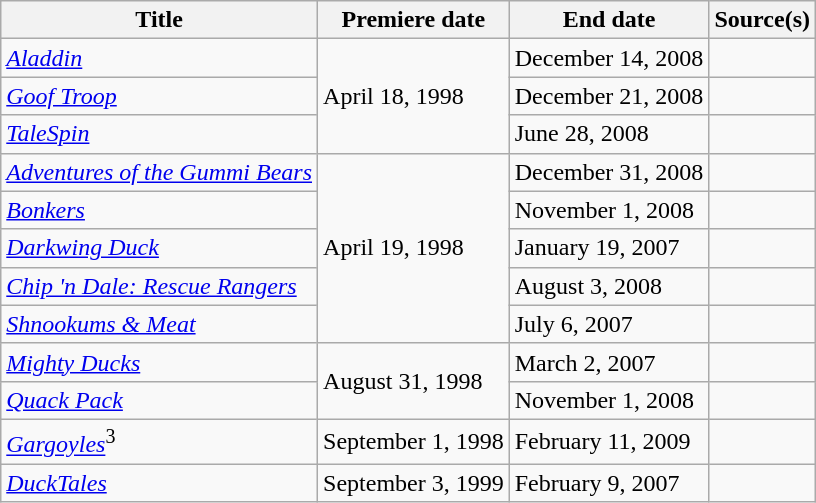<table class="wikitable sortable">
<tr>
<th>Title</th>
<th>Premiere date</th>
<th>End date</th>
<th>Source(s)</th>
</tr>
<tr>
<td><em><a href='#'>Aladdin</a></em></td>
<td rowspan=3>April 18, 1998</td>
<td>December 14, 2008</td>
<td></td>
</tr>
<tr>
<td><em><a href='#'>Goof Troop</a></em></td>
<td>December 21, 2008</td>
<td></td>
</tr>
<tr>
<td><em><a href='#'>TaleSpin</a></em></td>
<td>June 28, 2008</td>
<td></td>
</tr>
<tr>
<td><em><a href='#'>Adventures of the Gummi Bears</a></em></td>
<td rowspan="5">April 19, 1998</td>
<td>December 31, 2008</td>
<td></td>
</tr>
<tr>
<td><em><a href='#'>Bonkers</a></em></td>
<td>November 1, 2008</td>
<td></td>
</tr>
<tr>
<td><em><a href='#'>Darkwing Duck</a></em></td>
<td>January 19, 2007</td>
<td></td>
</tr>
<tr>
<td><em><a href='#'>Chip 'n Dale: Rescue Rangers</a></em></td>
<td>August 3, 2008</td>
<td></td>
</tr>
<tr>
<td><em><a href='#'>Shnookums & Meat</a></em></td>
<td>July 6, 2007</td>
<td></td>
</tr>
<tr>
<td><em><a href='#'>Mighty Ducks</a></em></td>
<td rowspan=2>August 31, 1998</td>
<td>March 2, 2007</td>
<td></td>
</tr>
<tr>
<td><em><a href='#'>Quack Pack</a></em></td>
<td>November 1, 2008</td>
<td></td>
</tr>
<tr>
<td><em><a href='#'>Gargoyles</a></em><sup>3</sup></td>
<td>September 1, 1998</td>
<td>February 11, 2009</td>
<td></td>
</tr>
<tr>
<td><em><a href='#'>DuckTales</a></em></td>
<td>September 3, 1999</td>
<td>February 9, 2007</td>
<td></td>
</tr>
</table>
